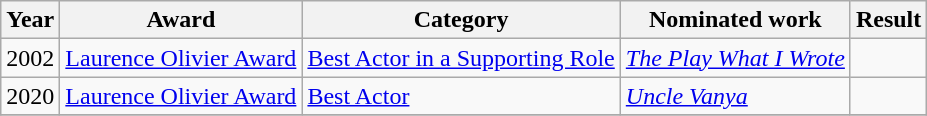<table class="wikitable">
<tr>
<th>Year</th>
<th>Award</th>
<th>Category</th>
<th>Nominated work</th>
<th>Result</th>
</tr>
<tr>
<td>2002</td>
<td><a href='#'>Laurence Olivier Award</a></td>
<td><a href='#'>Best Actor in a Supporting Role</a></td>
<td><em><a href='#'>The Play What I Wrote</a></em></td>
<td></td>
</tr>
<tr>
<td>2020</td>
<td><a href='#'>Laurence Olivier Award</a></td>
<td><a href='#'>Best Actor</a></td>
<td><em><a href='#'>Uncle Vanya</a></em></td>
<td></td>
</tr>
<tr>
</tr>
</table>
